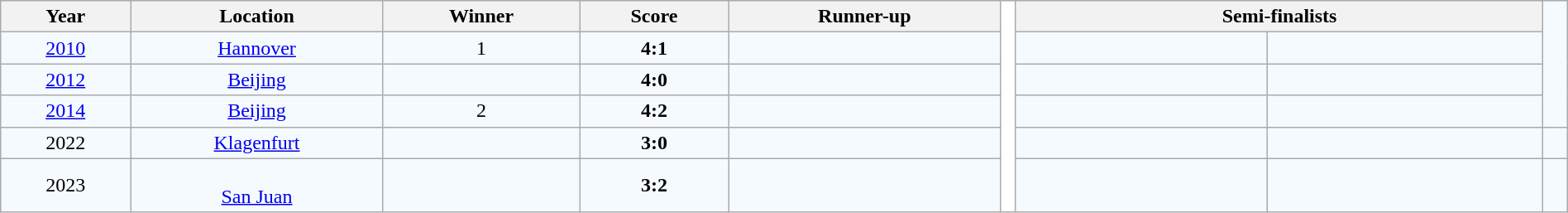<table class="wikitable zebra" style="text-align:center; background-color:#F5FAFF; width:100%">
<tr>
<th>Year</th>
<th>Location</th>
<th>Winner</th>
<th>Score</th>
<th>Runner-up</th>
<td rowspan="27" width="1%" bgcolor="ffffff"></td>
<th colspan="2">Semi-finalists</th>
</tr>
<tr>
<td><a href='#'>2010</a></td>
<td> <a href='#'>Hannover</a></td>
<td> 1</td>
<td><strong>4:1</strong></td>
<td></td>
<td style="width:16%"></td>
<td></td>
</tr>
<tr>
<td><a href='#'>2012</a></td>
<td> <a href='#'>Beijing</a></td>
<td></td>
<td><strong>4:0</strong></td>
<td></td>
<td></td>
<td></td>
</tr>
<tr>
<td><a href='#'>2014</a></td>
<td> <a href='#'>Beijing</a></td>
<td> 2</td>
<td><strong>4:2</strong></td>
<td></td>
<td></td>
<td></td>
</tr>
<tr>
<td>2022</td>
<td><strong></strong><a href='#'>Klagenfurt</a></td>
<td></td>
<td><strong>3:0</strong></td>
<td></td>
<td></td>
<td></td>
<td></td>
</tr>
<tr>
<td>2023</td>
<td><strong></strong><br><a href='#'>San Juan</a></td>
<td></td>
<td><strong>3:2</strong></td>
<td></td>
<td></td>
<td></td>
</tr>
</table>
